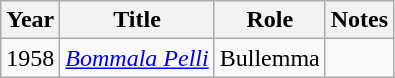<table class="wikitable">
<tr>
<th>Year</th>
<th>Title</th>
<th>Role</th>
<th>Notes</th>
</tr>
<tr>
<td>1958</td>
<td><em><a href='#'>Bommala Pelli</a></em></td>
<td>Bullemma</td>
<td></td>
</tr>
</table>
